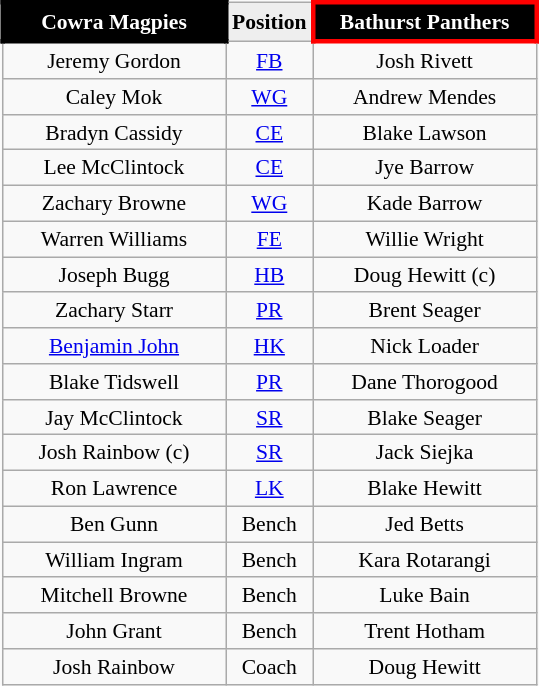<table class="wikitable" style="float:right; font-size:90%; margin-left:1em;">
<tr style="background:#f03;">
<th align="centre" style="width:140px; border:3px solid black; background: black; color: white">Cowra Magpies</th>
<th style="width:40px; text-align:center; background:#eee; color:black;">Position</th>
<th align="centre" style="width:140px; border:3px solid red; background: black; color: white">Bathurst Panthers</th>
</tr>
<tr align=center>
<td>Jeremy Gordon</td>
<td><a href='#'>FB</a></td>
<td>Josh Rivett</td>
</tr>
<tr align=center>
<td>Caley Mok</td>
<td><a href='#'>WG</a></td>
<td>Andrew Mendes</td>
</tr>
<tr align=center>
<td>Bradyn Cassidy</td>
<td><a href='#'>CE</a></td>
<td>Blake Lawson</td>
</tr>
<tr align=center>
<td>Lee McClintock</td>
<td><a href='#'>CE</a></td>
<td>Jye Barrow</td>
</tr>
<tr align=center>
<td>Zachary Browne</td>
<td><a href='#'>WG</a></td>
<td>Kade Barrow</td>
</tr>
<tr align=center>
<td>Warren Williams</td>
<td><a href='#'>FE</a></td>
<td>Willie Wright</td>
</tr>
<tr align=center>
<td>Joseph Bugg</td>
<td><a href='#'>HB</a></td>
<td>Doug Hewitt (c)</td>
</tr>
<tr align=center>
<td>Zachary Starr</td>
<td><a href='#'>PR</a></td>
<td>Brent Seager</td>
</tr>
<tr align=center>
<td><a href='#'>Benjamin John</a></td>
<td><a href='#'>HK</a></td>
<td>Nick Loader</td>
</tr>
<tr align=center>
<td>Blake Tidswell</td>
<td><a href='#'>PR</a></td>
<td>Dane Thorogood</td>
</tr>
<tr align=center>
<td>Jay McClintock</td>
<td><a href='#'>SR</a></td>
<td>Blake Seager</td>
</tr>
<tr align=center>
<td>Josh Rainbow (c)</td>
<td><a href='#'>SR</a></td>
<td>Jack Siejka</td>
</tr>
<tr align=center>
<td>Ron Lawrence</td>
<td><a href='#'>LK</a></td>
<td>Blake Hewitt</td>
</tr>
<tr align=center>
<td>Ben Gunn</td>
<td>Bench</td>
<td>Jed Betts</td>
</tr>
<tr align=center>
<td>William Ingram</td>
<td>Bench</td>
<td>Kara Rotarangi</td>
</tr>
<tr align=center>
<td>Mitchell Browne</td>
<td>Bench</td>
<td>Luke Bain</td>
</tr>
<tr align=center>
<td>John Grant</td>
<td>Bench</td>
<td>Trent Hotham</td>
</tr>
<tr align=center>
<td>Josh Rainbow</td>
<td>Coach</td>
<td>Doug Hewitt</td>
</tr>
</table>
